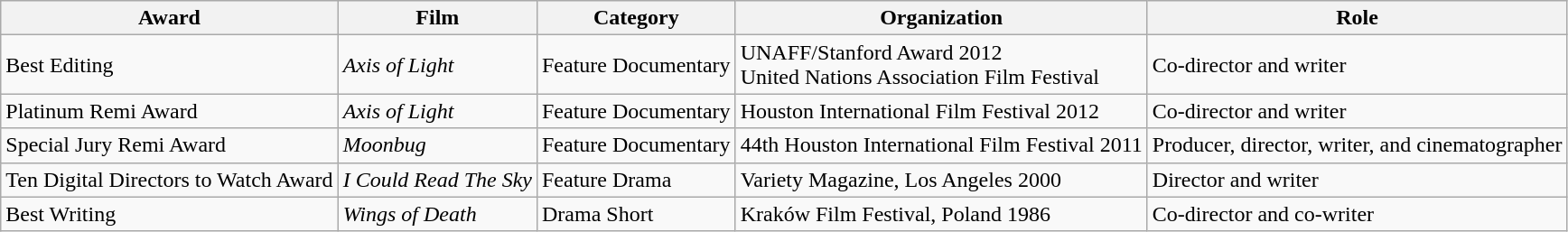<table class="wikitable">
<tr>
<th>Award</th>
<th>Film</th>
<th>Category</th>
<th>Organization</th>
<th>Role</th>
</tr>
<tr>
<td>Best Editing</td>
<td><em>Axis of Light</em></td>
<td>Feature Documentary</td>
<td>UNAFF/Stanford Award 2012<br>United Nations Association Film Festival</td>
<td>Co-director and writer</td>
</tr>
<tr>
<td>Platinum Remi Award</td>
<td><em>Axis of Light</em></td>
<td>Feature Documentary</td>
<td>Houston International Film Festival 2012</td>
<td>Co-director and writer</td>
</tr>
<tr>
<td>Special Jury Remi Award</td>
<td><em>Moonbug</em></td>
<td>Feature Documentary</td>
<td>44th Houston International Film Festival 2011</td>
<td>Producer, director, writer, and cinematographer</td>
</tr>
<tr>
<td>Ten Digital Directors to Watch Award</td>
<td><em>I Could Read The Sky</em></td>
<td>Feature Drama</td>
<td>Variety Magazine, Los Angeles 2000</td>
<td>Director and writer</td>
</tr>
<tr>
<td>Best Writing</td>
<td><em>Wings of Death</em></td>
<td>Drama Short</td>
<td>Kraków Film Festival, Poland 1986</td>
<td>Co-director and co-writer</td>
</tr>
</table>
